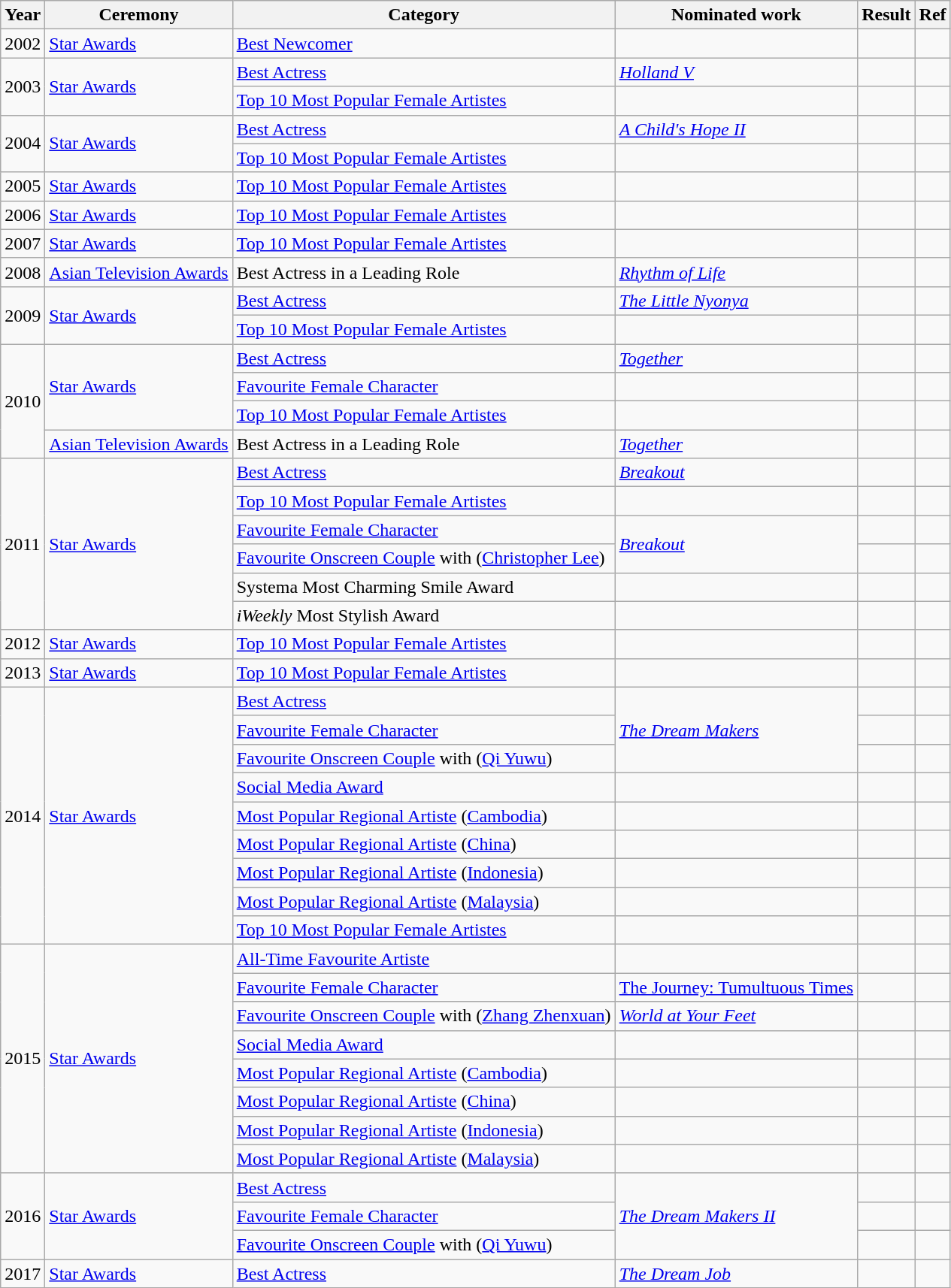<table class="wikitable sortable">
<tr>
<th>Year</th>
<th>Ceremony</th>
<th>Category</th>
<th>Nominated work</th>
<th>Result</th>
<th>Ref</th>
</tr>
<tr>
<td>2002</td>
<td><a href='#'>Star Awards</a></td>
<td><a href='#'>Best Newcomer</a></td>
<td></td>
<td></td>
<td></td>
</tr>
<tr>
<td rowspan="2">2003</td>
<td rowspan="2"><a href='#'>Star Awards</a></td>
<td><a href='#'>Best Actress</a></td>
<td><em><a href='#'>Holland V</a></em> </td>
<td></td>
<td></td>
</tr>
<tr>
<td><a href='#'>Top 10 Most Popular Female Artistes</a></td>
<td></td>
<td></td>
<td></td>
</tr>
<tr>
<td rowspan="2">2004</td>
<td rowspan="2"><a href='#'>Star Awards</a></td>
<td><a href='#'>Best Actress</a></td>
<td><em><a href='#'>A Child's Hope II</a></em> </td>
<td></td>
<td></td>
</tr>
<tr>
<td><a href='#'>Top 10 Most Popular Female Artistes</a></td>
<td></td>
<td></td>
<td></td>
</tr>
<tr>
<td>2005</td>
<td><a href='#'>Star Awards</a></td>
<td><a href='#'>Top 10 Most Popular Female Artistes</a></td>
<td></td>
<td></td>
<td></td>
</tr>
<tr>
<td>2006</td>
<td><a href='#'>Star Awards</a></td>
<td><a href='#'>Top 10 Most Popular Female Artistes</a></td>
<td></td>
<td></td>
<td></td>
</tr>
<tr>
<td>2007</td>
<td><a href='#'>Star Awards</a></td>
<td><a href='#'>Top 10 Most Popular Female Artistes</a></td>
<td></td>
<td></td>
<td></td>
</tr>
<tr>
<td>2008</td>
<td><a href='#'>Asian Television Awards</a></td>
<td>Best Actress in a Leading Role</td>
<td><em><a href='#'>Rhythm of Life</a></em> </td>
<td></td>
<td></td>
</tr>
<tr>
<td rowspan="2">2009</td>
<td rowspan="2"><a href='#'>Star Awards</a></td>
<td><a href='#'>Best Actress</a></td>
<td><em><a href='#'>The Little Nyonya</a></em> </td>
<td></td>
<td></td>
</tr>
<tr>
<td><a href='#'>Top 10 Most Popular Female Artistes</a></td>
<td></td>
<td></td>
<td></td>
</tr>
<tr>
<td rowspan="4">2010</td>
<td rowspan="3"><a href='#'>Star Awards</a></td>
<td><a href='#'>Best Actress</a></td>
<td><em><a href='#'>Together</a></em> </td>
<td></td>
<td></td>
</tr>
<tr>
<td><a href='#'>Favourite Female Character</a></td>
<td></td>
<td></td>
<td></td>
</tr>
<tr>
<td><a href='#'>Top 10 Most Popular Female Artistes</a></td>
<td></td>
<td></td>
<td></td>
</tr>
<tr>
<td><a href='#'>Asian Television Awards</a></td>
<td>Best Actress in a Leading Role</td>
<td><em><a href='#'>Together</a></em> </td>
<td></td>
<td></td>
</tr>
<tr>
<td rowspan="6">2011</td>
<td rowspan="6"><a href='#'>Star Awards</a></td>
<td><a href='#'>Best Actress</a></td>
<td><em><a href='#'>Breakout</a></em> </td>
<td></td>
<td></td>
</tr>
<tr>
<td><a href='#'>Top 10 Most Popular Female Artistes</a></td>
<td></td>
<td></td>
<td></td>
</tr>
<tr>
<td><a href='#'>Favourite Female Character</a></td>
<td rowspan="2"><em><a href='#'>Breakout</a></em> </td>
<td></td>
<td></td>
</tr>
<tr>
<td><a href='#'>Favourite Onscreen Couple</a> with (<a href='#'>Christopher Lee</a>)</td>
<td></td>
<td></td>
</tr>
<tr>
<td>Systema Most Charming Smile Award</td>
<td></td>
<td></td>
<td></td>
</tr>
<tr>
<td><em>iWeekly</em> Most Stylish Award</td>
<td></td>
<td></td>
<td></td>
</tr>
<tr>
<td>2012</td>
<td><a href='#'>Star Awards</a></td>
<td><a href='#'>Top 10 Most Popular Female Artistes</a></td>
<td></td>
<td></td>
<td></td>
</tr>
<tr>
<td>2013</td>
<td><a href='#'>Star Awards</a></td>
<td><a href='#'>Top 10 Most Popular Female Artistes</a></td>
<td></td>
<td></td>
<td></td>
</tr>
<tr>
<td rowspan="9">2014</td>
<td rowspan="9"><a href='#'>Star Awards</a></td>
<td><a href='#'>Best Actress</a></td>
<td rowspan="3"><em><a href='#'>The Dream Makers</a></em> </td>
<td></td>
<td></td>
</tr>
<tr>
<td><a href='#'>Favourite Female Character</a></td>
<td></td>
<td></td>
</tr>
<tr>
<td><a href='#'>Favourite Onscreen Couple</a> with (<a href='#'>Qi Yuwu</a>)</td>
<td></td>
<td></td>
</tr>
<tr>
<td><a href='#'>Social Media Award</a></td>
<td></td>
<td></td>
<td></td>
</tr>
<tr>
<td><a href='#'>Most Popular Regional Artiste</a> (<a href='#'>Cambodia</a>)</td>
<td></td>
<td></td>
<td></td>
</tr>
<tr>
<td><a href='#'>Most Popular Regional Artiste</a> (<a href='#'>China</a>)</td>
<td></td>
<td></td>
<td></td>
</tr>
<tr>
<td><a href='#'>Most Popular Regional Artiste</a> (<a href='#'>Indonesia</a>)</td>
<td></td>
<td></td>
<td></td>
</tr>
<tr>
<td><a href='#'>Most Popular Regional Artiste</a> (<a href='#'>Malaysia</a>)</td>
<td></td>
<td></td>
<td></td>
</tr>
<tr>
<td><a href='#'>Top 10 Most Popular Female Artistes</a></td>
<td></td>
<td></td>
<td></td>
</tr>
<tr>
<td rowspan="8">2015</td>
<td rowspan="8"><a href='#'>Star Awards</a></td>
<td><a href='#'>All-Time Favourite Artiste</a></td>
<td></td>
<td></td>
<td></td>
</tr>
<tr>
<td><a href='#'>Favourite Female Character</a></td>
<td><a href='#'>The Journey: Tumultuous Times</a> </td>
<td></td>
<td></td>
</tr>
<tr>
<td><a href='#'>Favourite Onscreen Couple</a> with (<a href='#'>Zhang Zhenxuan</a>)</td>
<td><em><a href='#'>World at Your Feet</a> </em> </td>
<td></td>
<td></td>
</tr>
<tr>
<td><a href='#'>Social Media Award</a></td>
<td></td>
<td></td>
<td></td>
</tr>
<tr>
<td><a href='#'>Most Popular Regional Artiste</a> (<a href='#'>Cambodia</a>)</td>
<td></td>
<td></td>
<td></td>
</tr>
<tr>
<td><a href='#'>Most Popular Regional Artiste</a> (<a href='#'>China</a>)</td>
<td></td>
<td></td>
<td></td>
</tr>
<tr>
<td><a href='#'>Most Popular Regional Artiste</a> (<a href='#'>Indonesia</a>)</td>
<td></td>
<td></td>
<td></td>
</tr>
<tr>
<td><a href='#'>Most Popular Regional Artiste</a> (<a href='#'>Malaysia</a>)</td>
<td></td>
<td></td>
<td></td>
</tr>
<tr>
<td rowspan="3">2016</td>
<td rowspan="3"><a href='#'>Star Awards</a></td>
<td><a href='#'>Best Actress</a></td>
<td rowspan="3"><em><a href='#'>The Dream Makers II</a></em> </td>
<td></td>
<td></td>
</tr>
<tr>
<td><a href='#'>Favourite Female Character</a></td>
<td></td>
<td></td>
</tr>
<tr>
<td><a href='#'>Favourite Onscreen Couple</a> with (<a href='#'>Qi Yuwu</a>)</td>
<td></td>
<td></td>
</tr>
<tr>
<td>2017</td>
<td><a href='#'>Star Awards</a></td>
<td><a href='#'>Best Actress</a></td>
<td><em><a href='#'>The Dream Job</a></em> </td>
<td></td>
<td></td>
</tr>
</table>
